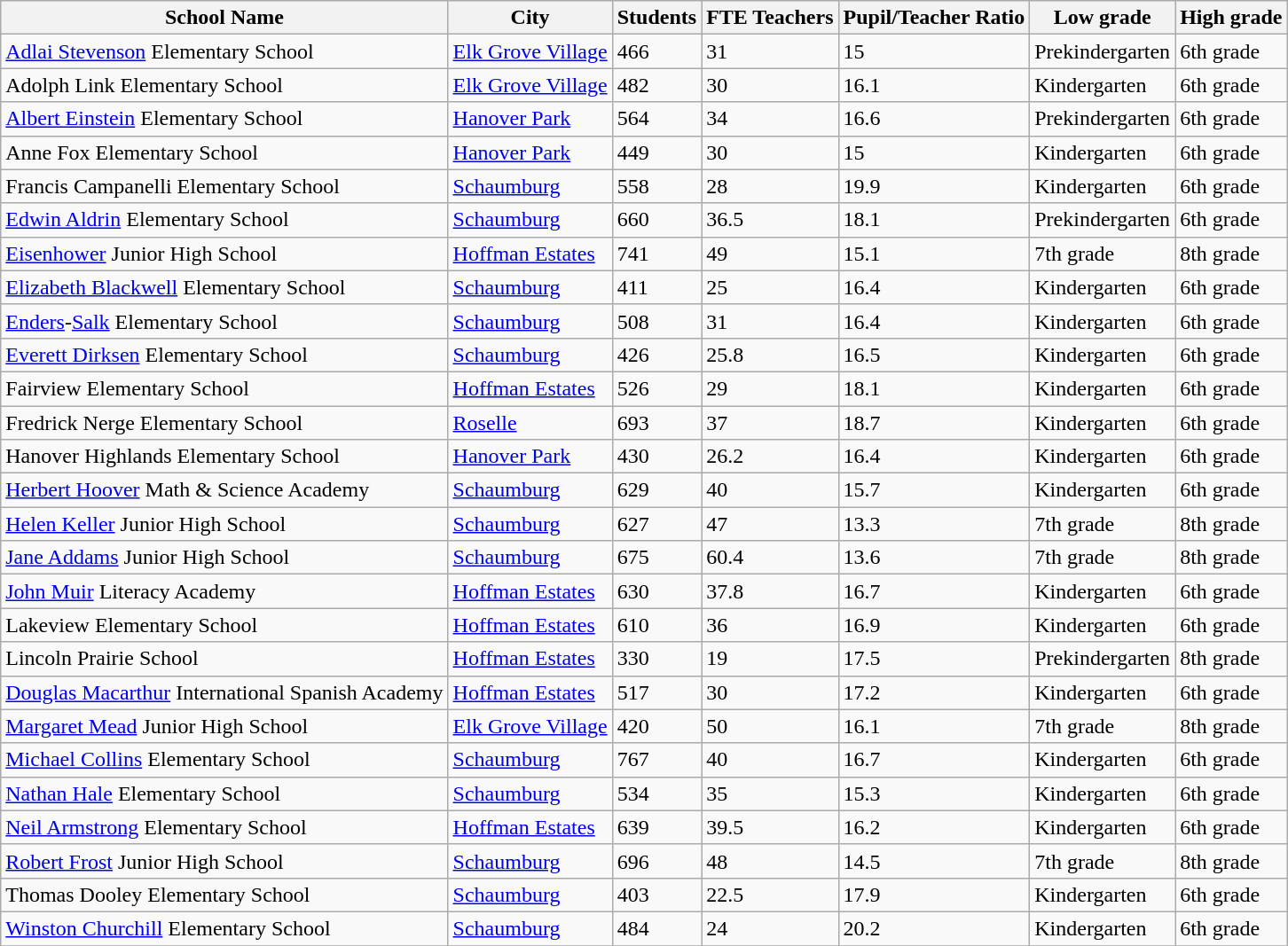<table class="wikitable">
<tr>
<th>School Name</th>
<th>City</th>
<th>Students</th>
<th>FTE Teachers</th>
<th>Pupil/Teacher Ratio</th>
<th>Low grade</th>
<th>High grade</th>
</tr>
<tr>
<td><a href='#'>Adlai Stevenson</a> Elementary School</td>
<td><a href='#'>Elk Grove Village</a></td>
<td>466</td>
<td>31</td>
<td>15</td>
<td>Prekindergarten</td>
<td>6th grade</td>
</tr>
<tr>
<td>Adolph Link Elementary School</td>
<td><a href='#'>Elk Grove Village</a></td>
<td>482</td>
<td>30</td>
<td>16.1</td>
<td>Kindergarten</td>
<td>6th grade</td>
</tr>
<tr>
<td><a href='#'>Albert Einstein</a> Elementary School</td>
<td><a href='#'>Hanover Park</a></td>
<td>564</td>
<td>34</td>
<td>16.6</td>
<td>Prekindergarten</td>
<td>6th grade</td>
</tr>
<tr>
<td>Anne Fox Elementary School</td>
<td><a href='#'>Hanover Park</a></td>
<td>449</td>
<td>30</td>
<td>15</td>
<td>Kindergarten</td>
<td>6th grade</td>
</tr>
<tr>
<td>Francis Campanelli Elementary School</td>
<td><a href='#'>Schaumburg</a></td>
<td>558</td>
<td>28</td>
<td>19.9</td>
<td>Kindergarten</td>
<td>6th grade</td>
</tr>
<tr>
<td><a href='#'>Edwin Aldrin</a> Elementary School</td>
<td><a href='#'>Schaumburg</a></td>
<td>660</td>
<td>36.5</td>
<td>18.1</td>
<td>Prekindergarten</td>
<td>6th grade</td>
</tr>
<tr>
<td><a href='#'>Eisenhower</a> Junior High School</td>
<td><a href='#'>Hoffman Estates</a></td>
<td>741</td>
<td>49</td>
<td>15.1</td>
<td>7th grade</td>
<td>8th grade</td>
</tr>
<tr>
<td><a href='#'>Elizabeth Blackwell</a> Elementary School</td>
<td><a href='#'>Schaumburg</a></td>
<td>411</td>
<td>25</td>
<td>16.4</td>
<td>Kindergarten</td>
<td>6th grade</td>
</tr>
<tr>
<td><a href='#'>Enders</a>-<a href='#'>Salk</a> Elementary School</td>
<td><a href='#'>Schaumburg</a></td>
<td>508</td>
<td>31</td>
<td>16.4</td>
<td>Kindergarten</td>
<td>6th grade</td>
</tr>
<tr>
<td><a href='#'>Everett Dirksen</a> Elementary School</td>
<td><a href='#'>Schaumburg</a></td>
<td>426</td>
<td>25.8</td>
<td>16.5</td>
<td>Kindergarten</td>
<td>6th grade</td>
</tr>
<tr>
<td>Fairview Elementary School</td>
<td><a href='#'>Hoffman Estates</a></td>
<td>526</td>
<td>29</td>
<td>18.1</td>
<td>Kindergarten</td>
<td>6th grade</td>
</tr>
<tr>
<td>Fredrick Nerge Elementary School</td>
<td><a href='#'>Roselle</a></td>
<td>693</td>
<td>37</td>
<td>18.7</td>
<td>Kindergarten</td>
<td>6th grade</td>
</tr>
<tr>
<td>Hanover Highlands Elementary School</td>
<td><a href='#'>Hanover Park</a></td>
<td>430</td>
<td>26.2</td>
<td>16.4</td>
<td>Kindergarten</td>
<td>6th grade</td>
</tr>
<tr>
<td><a href='#'>Herbert Hoover</a> Math & Science Academy</td>
<td><a href='#'>Schaumburg</a></td>
<td>629</td>
<td>40</td>
<td>15.7</td>
<td>Kindergarten</td>
<td>6th grade</td>
</tr>
<tr>
<td><a href='#'>Helen Keller</a> Junior High School</td>
<td><a href='#'>Schaumburg</a></td>
<td>627</td>
<td>47</td>
<td>13.3</td>
<td>7th grade</td>
<td>8th grade</td>
</tr>
<tr>
<td><a href='#'>Jane Addams</a> Junior High School</td>
<td><a href='#'>Schaumburg</a></td>
<td>675</td>
<td>60.4</td>
<td>13.6</td>
<td>7th grade</td>
<td>8th grade</td>
</tr>
<tr>
<td><a href='#'>John Muir</a> Literacy Academy</td>
<td><a href='#'>Hoffman Estates</a></td>
<td>630</td>
<td>37.8</td>
<td>16.7</td>
<td>Kindergarten</td>
<td>6th grade</td>
</tr>
<tr>
<td>Lakeview Elementary School</td>
<td><a href='#'>Hoffman Estates</a></td>
<td>610</td>
<td>36</td>
<td>16.9</td>
<td>Kindergarten</td>
<td>6th grade</td>
</tr>
<tr>
<td>Lincoln Prairie School</td>
<td><a href='#'>Hoffman Estates</a></td>
<td>330</td>
<td>19</td>
<td>17.5</td>
<td>Prekindergarten</td>
<td>8th grade</td>
</tr>
<tr>
<td><a href='#'>Douglas Macarthur</a> International Spanish Academy</td>
<td><a href='#'>Hoffman Estates</a></td>
<td>517</td>
<td>30</td>
<td>17.2</td>
<td>Kindergarten</td>
<td>6th grade</td>
</tr>
<tr>
<td><a href='#'>Margaret Mead</a> Junior High School</td>
<td><a href='#'>Elk Grove Village</a></td>
<td>420</td>
<td>50</td>
<td>16.1</td>
<td>7th grade</td>
<td>8th grade</td>
</tr>
<tr>
<td><a href='#'>Michael Collins</a> Elementary School</td>
<td><a href='#'>Schaumburg</a></td>
<td>767</td>
<td>40</td>
<td>16.7</td>
<td>Kindergarten</td>
<td>6th grade</td>
</tr>
<tr>
<td><a href='#'>Nathan Hale</a> Elementary School</td>
<td><a href='#'>Schaumburg</a></td>
<td>534</td>
<td>35</td>
<td>15.3</td>
<td>Kindergarten</td>
<td>6th grade</td>
</tr>
<tr>
<td><a href='#'>Neil Armstrong</a> Elementary School</td>
<td><a href='#'>Hoffman Estates</a></td>
<td>639</td>
<td>39.5</td>
<td>16.2</td>
<td>Kindergarten</td>
<td>6th grade</td>
</tr>
<tr>
<td><a href='#'>Robert Frost</a> Junior High School</td>
<td><a href='#'>Schaumburg</a></td>
<td>696</td>
<td>48</td>
<td>14.5</td>
<td>7th grade</td>
<td>8th grade</td>
</tr>
<tr>
<td>Thomas Dooley Elementary School</td>
<td><a href='#'>Schaumburg</a></td>
<td>403</td>
<td>22.5</td>
<td>17.9</td>
<td>Kindergarten</td>
<td>6th grade</td>
</tr>
<tr>
<td><a href='#'>Winston Churchill</a> Elementary School</td>
<td><a href='#'>Schaumburg</a></td>
<td>484</td>
<td>24</td>
<td>20.2</td>
<td>Kindergarten</td>
<td>6th grade</td>
</tr>
<tr>
</tr>
</table>
